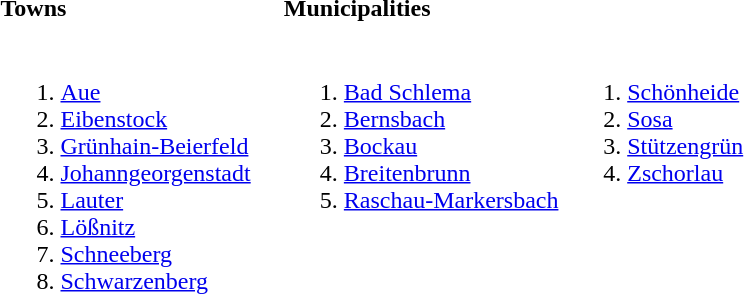<table>
<tr>
<th align=left width=33%>Towns</th>
<th align=left width=33%>Municipalities</th>
<th align=left width=33%></th>
</tr>
<tr valign=top>
<td><br><ol><li><a href='#'>Aue</a></li><li><a href='#'>Eibenstock</a></li><li><a href='#'>Grünhain-Beierfeld</a></li><li><a href='#'>Johanngeorgenstadt</a></li><li><a href='#'>Lauter</a></li><li><a href='#'>Lößnitz</a></li><li><a href='#'>Schneeberg</a></li><li><a href='#'>Schwarzenberg</a></li></ol></td>
<td><br><ol><li><a href='#'>Bad Schlema</a></li><li><a href='#'>Bernsbach</a></li><li><a href='#'>Bockau</a></li><li><a href='#'>Breitenbrunn</a></li><li><a href='#'>Raschau-Markersbach</a></li></ol></td>
<td><br><ol>
<li> <a href='#'>Schönheide</a></li>
<li> <a href='#'>Sosa</a></li>
<li> <a href='#'>Stützengrün</a></li>
<li> <a href='#'>Zschorlau</a></li>
</ol></td>
</tr>
</table>
